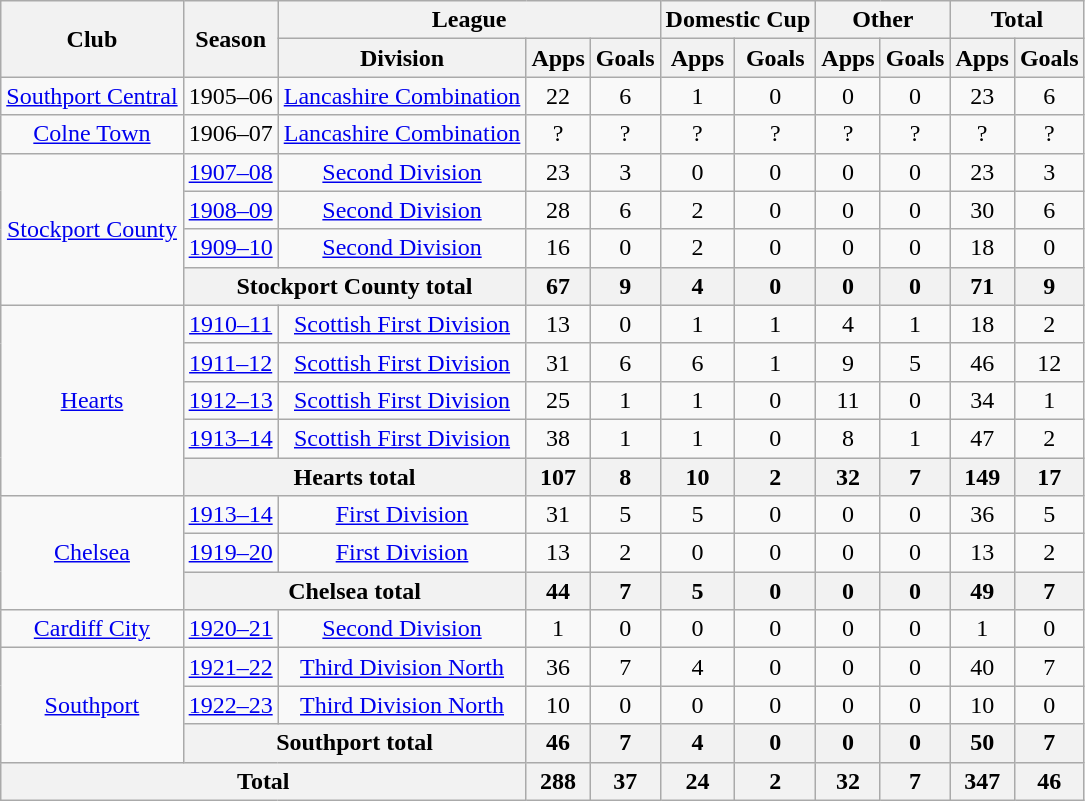<table class="wikitable" style="text-align:center">
<tr>
<th rowspan="2">Club</th>
<th rowspan="2">Season</th>
<th colspan="3">League</th>
<th colspan="2">Domestic Cup</th>
<th colspan="2">Other</th>
<th colspan="2">Total</th>
</tr>
<tr>
<th>Division</th>
<th>Apps</th>
<th>Goals</th>
<th>Apps</th>
<th>Goals</th>
<th>Apps</th>
<th>Goals</th>
<th>Apps</th>
<th>Goals</th>
</tr>
<tr>
<td><a href='#'>Southport Central</a></td>
<td>1905–06</td>
<td><a href='#'>Lancashire Combination</a></td>
<td>22</td>
<td>6</td>
<td>1</td>
<td>0</td>
<td>0</td>
<td>0</td>
<td>23</td>
<td>6</td>
</tr>
<tr>
<td><a href='#'>Colne Town</a></td>
<td>1906–07</td>
<td><a href='#'>Lancashire Combination</a></td>
<td>?</td>
<td>?</td>
<td>?</td>
<td>?</td>
<td>?</td>
<td>?</td>
<td>?</td>
<td>?</td>
</tr>
<tr>
<td rowspan=4><a href='#'>Stockport County</a></td>
<td><a href='#'>1907–08</a></td>
<td><a href='#'>Second Division</a></td>
<td>23</td>
<td>3</td>
<td>0</td>
<td>0</td>
<td>0</td>
<td>0</td>
<td>23</td>
<td>3</td>
</tr>
<tr>
<td><a href='#'>1908–09</a></td>
<td><a href='#'>Second Division</a></td>
<td>28</td>
<td>6</td>
<td>2</td>
<td>0</td>
<td>0</td>
<td>0</td>
<td>30</td>
<td>6</td>
</tr>
<tr>
<td><a href='#'>1909–10</a></td>
<td><a href='#'>Second Division</a></td>
<td>16</td>
<td>0</td>
<td>2</td>
<td>0</td>
<td>0</td>
<td>0</td>
<td>18</td>
<td>0</td>
</tr>
<tr>
<th colspan="2">Stockport County total</th>
<th>67</th>
<th>9</th>
<th>4</th>
<th>0</th>
<th>0</th>
<th>0</th>
<th>71</th>
<th>9</th>
</tr>
<tr>
<td rowspan=5><a href='#'>Hearts</a></td>
<td><a href='#'>1910–11</a></td>
<td><a href='#'>Scottish First Division</a></td>
<td>13</td>
<td>0</td>
<td>1</td>
<td>1</td>
<td>4</td>
<td>1</td>
<td>18</td>
<td>2</td>
</tr>
<tr>
<td><a href='#'>1911–12</a></td>
<td><a href='#'>Scottish First Division</a></td>
<td>31</td>
<td>6</td>
<td>6</td>
<td>1</td>
<td>9</td>
<td>5</td>
<td>46</td>
<td>12</td>
</tr>
<tr>
<td><a href='#'>1912–13</a></td>
<td><a href='#'>Scottish First Division</a></td>
<td>25</td>
<td>1</td>
<td>1</td>
<td>0</td>
<td>11</td>
<td>0</td>
<td>34</td>
<td>1</td>
</tr>
<tr>
<td><a href='#'>1913–14</a></td>
<td><a href='#'>Scottish First Division</a></td>
<td>38</td>
<td>1</td>
<td>1</td>
<td>0</td>
<td>8</td>
<td>1</td>
<td>47</td>
<td>2</td>
</tr>
<tr>
<th colspan="2">Hearts total</th>
<th>107</th>
<th>8</th>
<th>10</th>
<th>2</th>
<th>32</th>
<th>7</th>
<th>149</th>
<th>17</th>
</tr>
<tr>
<td rowspan=3><a href='#'>Chelsea</a></td>
<td><a href='#'>1913–14</a></td>
<td><a href='#'>First Division</a></td>
<td>31</td>
<td>5</td>
<td>5</td>
<td>0</td>
<td>0</td>
<td>0</td>
<td>36</td>
<td>5</td>
</tr>
<tr>
<td><a href='#'>1919–20</a></td>
<td><a href='#'>First Division</a></td>
<td>13</td>
<td>2</td>
<td>0</td>
<td>0</td>
<td>0</td>
<td>0</td>
<td>13</td>
<td>2</td>
</tr>
<tr>
<th colspan="2">Chelsea total</th>
<th>44</th>
<th>7</th>
<th>5</th>
<th>0</th>
<th>0</th>
<th>0</th>
<th>49</th>
<th>7</th>
</tr>
<tr>
<td><a href='#'>Cardiff City</a></td>
<td><a href='#'>1920–21</a></td>
<td><a href='#'>Second Division</a></td>
<td>1</td>
<td>0</td>
<td>0</td>
<td>0</td>
<td>0</td>
<td>0</td>
<td>1</td>
<td>0</td>
</tr>
<tr>
<td rowspan=3><a href='#'>Southport</a></td>
<td><a href='#'>1921–22</a></td>
<td><a href='#'>Third Division North</a></td>
<td>36</td>
<td>7</td>
<td>4</td>
<td>0</td>
<td>0</td>
<td>0</td>
<td>40</td>
<td>7</td>
</tr>
<tr>
<td><a href='#'>1922–23</a></td>
<td><a href='#'>Third Division North</a></td>
<td>10</td>
<td>0</td>
<td>0</td>
<td>0</td>
<td>0</td>
<td>0</td>
<td>10</td>
<td>0</td>
</tr>
<tr>
<th colspan="2">Southport total</th>
<th>46</th>
<th>7</th>
<th>4</th>
<th>0</th>
<th>0</th>
<th>0</th>
<th>50</th>
<th>7</th>
</tr>
<tr>
<th colspan="3">Total</th>
<th>288</th>
<th>37</th>
<th>24</th>
<th>2</th>
<th>32</th>
<th>7</th>
<th>347</th>
<th>46</th>
</tr>
</table>
